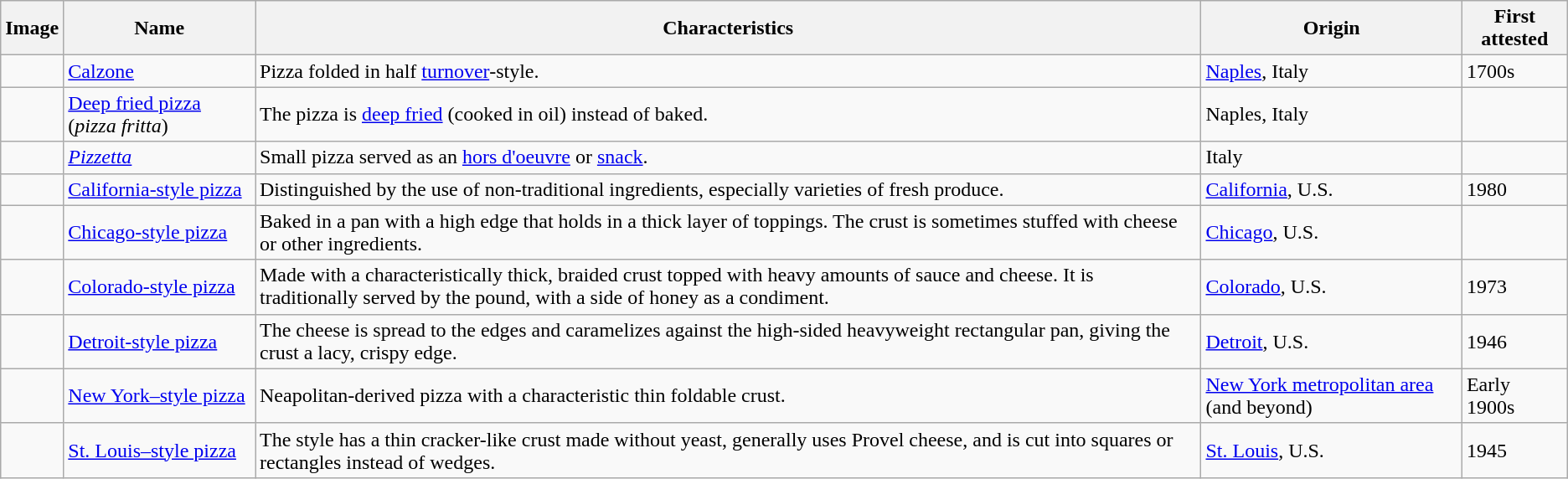<table class="wikitable sortable">
<tr>
<th class="unsortable">Image</th>
<th>Name</th>
<th>Characteristics</th>
<th>Origin</th>
<th>First attested</th>
</tr>
<tr>
<td></td>
<td><a href='#'>Calzone</a></td>
<td>Pizza folded in half <a href='#'>turnover</a>-style.</td>
<td><a href='#'>Naples</a>, Italy</td>
<td>1700s</td>
</tr>
<tr>
<td></td>
<td><a href='#'>Deep fried pizza</a> (<em>pizza fritta</em>)</td>
<td>The pizza is <a href='#'>deep fried</a> (cooked in oil) instead of baked.</td>
<td>Naples, Italy</td>
<td></td>
</tr>
<tr>
<td></td>
<td><em><a href='#'>Pizzetta</a></em></td>
<td>Small pizza served as an <a href='#'>hors d'oeuvre</a> or <a href='#'>snack</a>.</td>
<td>Italy</td>
<td></td>
</tr>
<tr>
<td></td>
<td><a href='#'>California-style pizza</a></td>
<td>Distinguished by the use of non-traditional ingredients, especially varieties of fresh produce.</td>
<td><a href='#'>California</a>, U.S.</td>
<td>1980</td>
</tr>
<tr>
<td></td>
<td><a href='#'>Chicago-style pizza</a></td>
<td>Baked in a pan with a high edge that holds in a thick layer of toppings. The crust is sometimes stuffed with cheese or other ingredients.</td>
<td><a href='#'>Chicago</a>, U.S.</td>
<td></td>
</tr>
<tr>
<td></td>
<td><a href='#'>Colorado-style pizza</a></td>
<td>Made with a characteristically thick, braided crust topped with heavy amounts of sauce and cheese. It is traditionally served by the pound, with a side of honey as a condiment.</td>
<td><a href='#'>Colorado</a>, U.S.</td>
<td>1973</td>
</tr>
<tr>
<td></td>
<td><a href='#'>Detroit-style pizza</a></td>
<td>The cheese is spread to the edges and caramelizes against the high-sided heavyweight rectangular pan, giving the crust a lacy, crispy edge.</td>
<td><a href='#'>Detroit</a>, U.S.</td>
<td>1946</td>
</tr>
<tr>
<td></td>
<td><a href='#'>New York–style pizza</a></td>
<td>Neapolitan-derived pizza with a characteristic thin foldable crust.</td>
<td><a href='#'>New York metropolitan area</a> (and beyond)</td>
<td>Early 1900s</td>
</tr>
<tr>
<td></td>
<td><a href='#'>St. Louis–style pizza</a></td>
<td>The style has a thin cracker-like crust made without yeast, generally uses Provel cheese, and is cut into squares or rectangles instead of wedges.</td>
<td><a href='#'>St. Louis</a>, U.S.</td>
<td>1945</td>
</tr>
</table>
